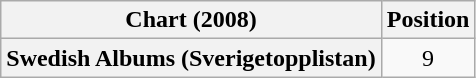<table class="wikitable plainrowheaders">
<tr>
<th>Chart (2008)</th>
<th>Position</th>
</tr>
<tr>
<th scope="row">Swedish Albums (Sverigetopplistan)</th>
<td align="center">9</td>
</tr>
</table>
